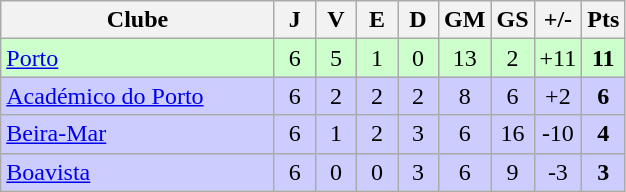<table class="wikitable" style="text-align: center;">
<tr>
<th width=175>Clube</th>
<th width=20>J</th>
<th width=20>V</th>
<th width=20>E</th>
<th width=20>D</th>
<th width=20>GM</th>
<th width=20>GS</th>
<th width=20>+/-</th>
<th width=20>Pts</th>
</tr>
<tr bgcolor=#ccffcc>
<td align=left><a href='#'>Porto</a></td>
<td>6</td>
<td>5</td>
<td>1</td>
<td>0</td>
<td>13</td>
<td>2</td>
<td>+11</td>
<td><strong>11</strong></td>
</tr>
<tr bgcolor=#ccccff>
<td align=left><a href='#'>Académico do Porto</a></td>
<td>6</td>
<td>2</td>
<td>2</td>
<td>2</td>
<td>8</td>
<td>6</td>
<td>+2</td>
<td><strong>6</strong></td>
</tr>
<tr bgcolor=#ccccff>
<td align=left><a href='#'>Beira-Mar</a></td>
<td>6</td>
<td>1</td>
<td>2</td>
<td>3</td>
<td>6</td>
<td>16</td>
<td>-10</td>
<td><strong>4</strong></td>
</tr>
<tr bgcolor=#ccccff>
<td align=left><a href='#'>Boavista</a></td>
<td>6</td>
<td>0</td>
<td>0</td>
<td>3</td>
<td>6</td>
<td>9</td>
<td>-3</td>
<td><strong>3</strong></td>
</tr>
</table>
